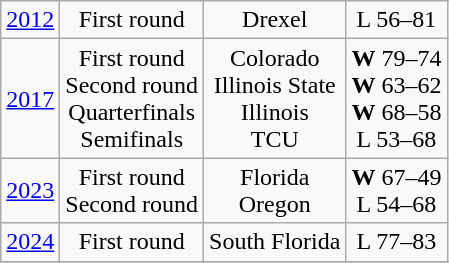<table class="wikitable">
<tr align="center">
<td><a href='#'>2012</a></td>
<td>First round</td>
<td>Drexel</td>
<td>L 56–81</td>
</tr>
<tr align="center">
<td><a href='#'>2017</a></td>
<td>First round<br>Second round<br>Quarterfinals<br>Semifinals</td>
<td>Colorado<br>Illinois State<br>Illinois<br>TCU</td>
<td><strong>W</strong> 79–74<br><strong>W</strong> 63–62<br><strong>W</strong> 68–58<br>L 53–68</td>
</tr>
<tr align="center">
<td><a href='#'>2023</a></td>
<td>First round<br>Second round</td>
<td>Florida<br>Oregon</td>
<td><strong>W</strong> 67–49<br>L 54–68</td>
</tr>
<tr align="center">
<td><a href='#'> 2024</a></td>
<td>First round</td>
<td>South Florida</td>
<td>L 77–83</td>
</tr>
<tr>
</tr>
</table>
